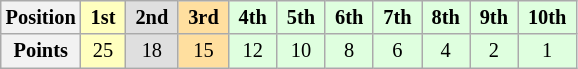<table class="wikitable" style="font-size:85%; text-align:center">
<tr>
<th>Position</th>
<td style="background:#ffffbf"> <strong>1st</strong> </td>
<td style="background:#dfdfdf"> <strong>2nd</strong> </td>
<td style="background:#ffdf9f"> <strong>3rd</strong> </td>
<td style="background:#dfffdf"> <strong>4th</strong> </td>
<td style="background:#dfffdf"> <strong>5th</strong> </td>
<td style="background:#dfffdf"> <strong>6th</strong> </td>
<td style="background:#dfffdf"> <strong>7th</strong> </td>
<td style="background:#dfffdf"> <strong>8th</strong> </td>
<td style="background:#dfffdf"> <strong>9th</strong> </td>
<td style="background:#dfffdf"> <strong>10th</strong> </td>
</tr>
<tr>
<th>Points</th>
<td style="background:#ffffbf">25</td>
<td style="background:#dfdfdf">18</td>
<td style="background:#ffdf9f">15</td>
<td style="background:#dfffdf">12</td>
<td style="background:#dfffdf">10</td>
<td style="background:#dfffdf">8</td>
<td style="background:#dfffdf">6</td>
<td style="background:#dfffdf">4</td>
<td style="background:#dfffdf">2</td>
<td style="background:#dfffdf">1</td>
</tr>
</table>
